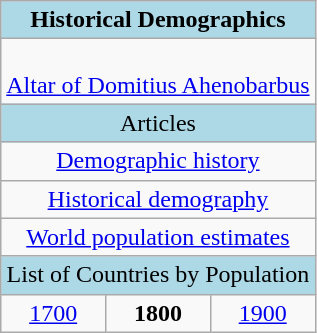<table class="wikitable floatright">
<tr>
<th colspan="3" style="background:lightblue;width:200px;font-size:100%">Historical Demographics</th>
</tr>
<tr>
<td colspan="3" style="text-align:center;font-size:100%"><br><a href='#'>Altar of Domitius Ahenobarbus</a></td>
</tr>
<tr>
<td colspan="3" style="background:lightblue;text-align:center;font-size:100%">Articles</td>
</tr>
<tr>
<td colspan="3" style="text-align:center;font-size:100%"><a href='#'>Demographic history</a></td>
</tr>
<tr>
<td colspan="3" style="text-align:center;font-size:100%"><a href='#'>Historical demography</a></td>
</tr>
<tr>
<td colspan="3" style="text-align:center;font-size:100%"><a href='#'>World population estimates</a></td>
</tr>
<tr>
<td colspan="3" style="background:lightblue;text-align:center;font-size:100%">List of Countries by Population</td>
</tr>
<tr>
<td colspan="1" style="text-align:center;font-size:100%"><a href='#'>1700</a></td>
<td style="text-align:center;font-size:100%"><strong>1800</strong></td>
<td style="text-align:center;font-size:100%"><a href='#'>1900</a></td>
</tr>
</table>
